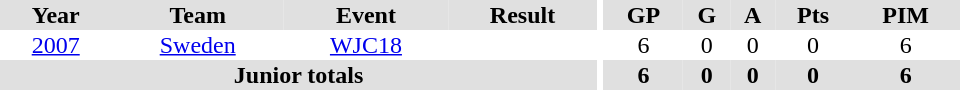<table border="0" cellpadding="1" cellspacing="0" ID="Table3" style="text-align:center; width:40em">
<tr ALIGN="center" bgcolor="#e0e0e0">
<th>Year</th>
<th>Team</th>
<th>Event</th>
<th>Result</th>
<th rowspan="99" bgcolor="#ffffff"></th>
<th>GP</th>
<th>G</th>
<th>A</th>
<th>Pts</th>
<th>PIM</th>
</tr>
<tr>
<td><a href='#'>2007</a></td>
<td><a href='#'>Sweden</a></td>
<td><a href='#'>WJC18</a></td>
<td></td>
<td>6</td>
<td>0</td>
<td>0</td>
<td>0</td>
<td>6</td>
</tr>
<tr bgcolor="#e0e0e0">
<th colspan="4">Junior totals</th>
<th>6</th>
<th>0</th>
<th>0</th>
<th>0</th>
<th>6</th>
</tr>
</table>
